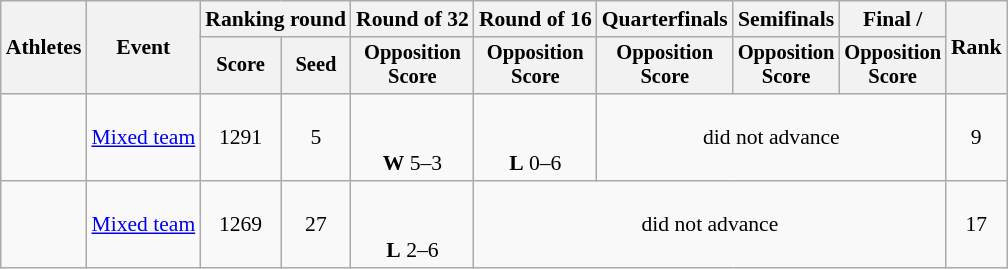<table class="wikitable" style="font-size:90%;">
<tr>
<th rowspan="2">Athletes</th>
<th rowspan="2">Event</th>
<th colspan="2">Ranking round</th>
<th>Round of 32</th>
<th>Round of 16</th>
<th>Quarterfinals</th>
<th>Semifinals</th>
<th>Final / </th>
<th rowspan=2>Rank</th>
</tr>
<tr style="font-size:95%">
<th>Score</th>
<th>Seed</th>
<th>Opposition<br>Score</th>
<th>Opposition<br>Score</th>
<th>Opposition<br>Score</th>
<th>Opposition<br>Score</th>
<th>Opposition<br>Score</th>
</tr>
<tr align=center>
<td align=left> <br> </td>
<td><a href='#'>Mixed team</a></td>
<td>1291</td>
<td>5</td>
<td> <br>  <br><strong>W</strong> 5–3</td>
<td> <br>  <br><strong>L</strong> 0–6</td>
<td colspan="3">did not advance</td>
<td>9</td>
</tr>
<tr align=center>
<td align=left> <br> </td>
<td><a href='#'>Mixed team</a></td>
<td>1269</td>
<td>27</td>
<td> <br>  <br><strong>L</strong> 2–6</td>
<td colspan="4">did not advance</td>
<td>17</td>
</tr>
</table>
